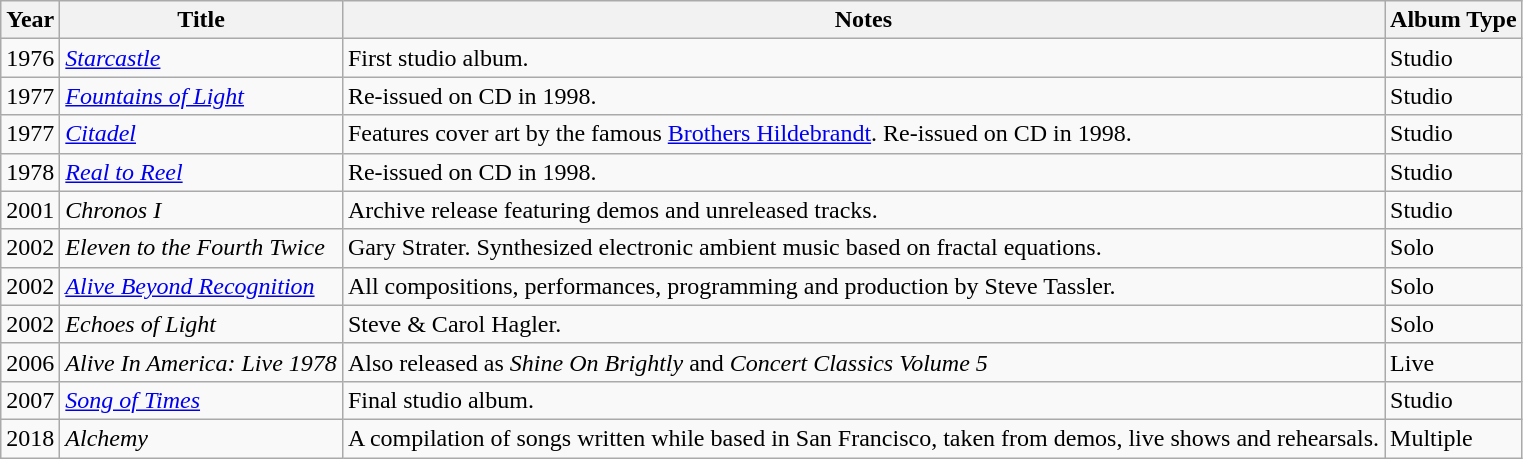<table class="wikitable sortable mw-collapsible">
<tr>
<th>Year</th>
<th>Title</th>
<th>Notes</th>
<th>Album Type</th>
</tr>
<tr>
<td>1976</td>
<td><em><a href='#'>Starcastle</a></em></td>
<td>First studio album.</td>
<td>Studio</td>
</tr>
<tr>
<td>1977</td>
<td><em><a href='#'>Fountains of Light</a></em></td>
<td>Re-issued on CD in 1998.</td>
<td>Studio</td>
</tr>
<tr>
<td>1977</td>
<td><em><a href='#'>Citadel</a></em></td>
<td>Features cover art by the famous <a href='#'>Brothers Hildebrandt</a>. Re-issued on CD in 1998.</td>
<td>Studio</td>
</tr>
<tr>
<td>1978</td>
<td><em><a href='#'>Real to Reel</a></em></td>
<td>Re-issued on CD in 1998.</td>
<td>Studio</td>
</tr>
<tr>
<td>2001</td>
<td><em>Chronos I</em></td>
<td>Archive release featuring demos and unreleased tracks.</td>
<td>Studio</td>
</tr>
<tr>
<td>2002</td>
<td><em>Eleven to the Fourth Twice</em></td>
<td>Gary Strater. Synthesized electronic ambient music based on fractal equations.</td>
<td>Solo</td>
</tr>
<tr>
<td>2002</td>
<td><em><a href='#'>Alive Beyond Recognition</a></em></td>
<td>All compositions, performances, programming and production by Steve Tassler.</td>
<td>Solo</td>
</tr>
<tr>
<td>2002</td>
<td><em>Echoes of Light</em></td>
<td>Steve & Carol Hagler.</td>
<td>Solo</td>
</tr>
<tr>
<td>2006</td>
<td><em>Alive In America: Live 1978</em></td>
<td>Also released as <em>Shine On Brightly</em> and <em>Concert Classics Volume 5</em></td>
<td>Live</td>
</tr>
<tr>
<td>2007</td>
<td><em><a href='#'>Song of Times</a></em></td>
<td>Final studio album.</td>
<td>Studio</td>
</tr>
<tr>
<td>2018</td>
<td><em>Alchemy</em></td>
<td>A compilation of songs written while based in San Francisco, taken from demos, live shows and rehearsals.</td>
<td>Multiple</td>
</tr>
</table>
